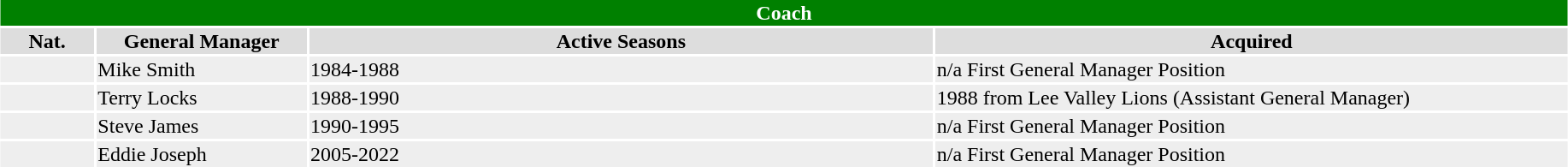<table class="toccolours"  style="width:97%; clear:both; margin:1.5em auto; text-align:center;">
<tr>
<th colspan="11" style="background:green; color:white;">Coach</th>
</tr>
<tr style="background:#ddd;">
<th width=6%>Nat.</th>
<th !width=19%>General Manager</th>
<th width=40%>Active Seasons</th>
<th widith=12%>Acquired</th>
</tr>
<tr style="background:#eee;">
<td></td>
<td align="left">Mike Smith</td>
<td align=left>1984-1988</td>
<td align=left>n/a First General Manager Position</td>
</tr>
<tr style="background:#eee;">
<td></td>
<td align="left">Terry Locks</td>
<td align=left>1988-1990</td>
<td align=left>1988 from Lee Valley Lions (Assistant General Manager)</td>
</tr>
<tr style="background:#eee;">
<td></td>
<td align="left">Steve James</td>
<td align=left>1990-1995</td>
<td align=left>n/a First General Manager Position</td>
</tr>
<tr style="background:#eee;">
<td></td>
<td align="left">Eddie Joseph</td>
<td align=left>2005-2022</td>
<td align=left>n/a First General Manager Position</td>
</tr>
<tr style="background:#eee;">
</tr>
</table>
